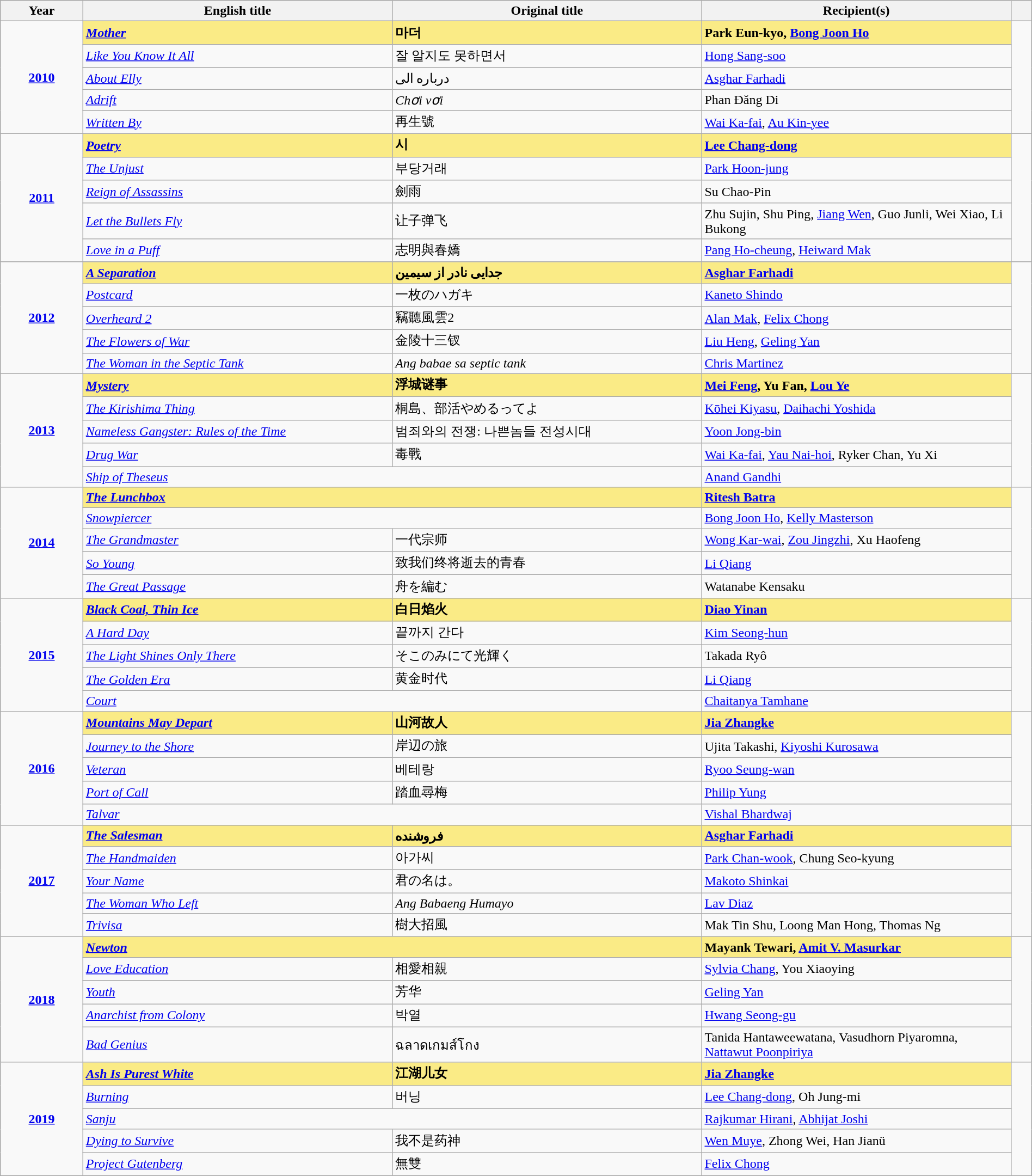<table class="wikitable" width="100%" cellpadding="5">
<tr>
<th width="8%">Year</th>
<th width="30%">English title</th>
<th width="30%">Original title</th>
<th width="30%">Recipient(s)</th>
<th width="2%"></th>
</tr>
<tr>
<td rowspan="5" align="center"><strong><a href='#'>2010</a></strong></td>
<td style="background:#FAEB86"><strong><em><a href='#'>Mother</a></em></strong></td>
<td style="background:#FAEB86"><strong>마더</strong></td>
<td style="background:#FAEB86"><strong>Park Eun-kyo, <a href='#'>Bong Joon Ho</a></strong></td>
<td rowspan="5"><br></td>
</tr>
<tr>
<td><em><a href='#'>Like You Know It All</a></em></td>
<td>잘 알지도 못하면서</td>
<td><a href='#'>Hong Sang-soo</a></td>
</tr>
<tr>
<td><em><a href='#'>About Elly</a></em></td>
<td>درباره الی</td>
<td><a href='#'>Asghar Farhadi</a></td>
</tr>
<tr>
<td><em><a href='#'>Adrift</a></em></td>
<td><em>Chơi vơi</em></td>
<td>Phan Đăng Di</td>
</tr>
<tr>
<td><em><a href='#'>Written By</a></em></td>
<td>再生號</td>
<td><a href='#'>Wai Ka-fai</a>, <a href='#'>Au Kin-yee</a></td>
</tr>
<tr>
<td rowspan="5" align="center"><strong><a href='#'>2011</a></strong></td>
<td style="background:#FAEB86"><strong><em><a href='#'>Poetry</a></em></strong></td>
<td style="background:#FAEB86"><strong>시</strong></td>
<td style="background:#FAEB86"><strong><a href='#'>Lee Chang-dong</a></strong></td>
<td rowspan="5"><br></td>
</tr>
<tr>
<td><em><a href='#'>The Unjust</a></em></td>
<td>부당거래</td>
<td><a href='#'>Park Hoon-jung</a></td>
</tr>
<tr>
<td><em><a href='#'>Reign of Assassins</a></em></td>
<td>劍雨</td>
<td>Su Chao-Pin</td>
</tr>
<tr>
<td><em><a href='#'>Let the Bullets Fly</a></em></td>
<td>让子弹飞</td>
<td>Zhu Sujin, Shu Ping, <a href='#'>Jiang Wen</a>, Guo Junli, Wei Xiao, Li Bukong</td>
</tr>
<tr>
<td><em><a href='#'>Love in a Puff</a></em></td>
<td>志明與春嬌</td>
<td><a href='#'>Pang Ho-cheung</a>, <a href='#'>Heiward Mak</a></td>
</tr>
<tr>
<td rowspan="5" align="center"><strong><a href='#'>2012</a></strong></td>
<td style="background:#FAEB86"><strong><em><a href='#'>A Separation</a></em></strong></td>
<td style="background:#FAEB86"><strong>جدایی نادر از سیمین</strong></td>
<td style="background:#FAEB86"><strong><a href='#'>Asghar Farhadi</a></strong></td>
<td rowspan="5"><br></td>
</tr>
<tr>
<td><em><a href='#'>Postcard</a></em></td>
<td>一枚のハガキ</td>
<td><a href='#'>Kaneto Shindo</a></td>
</tr>
<tr>
<td><em><a href='#'>Overheard 2</a></em></td>
<td>竊聽風雲2</td>
<td><a href='#'>Alan Mak</a>, <a href='#'>Felix Chong</a></td>
</tr>
<tr>
<td><em><a href='#'>The Flowers of War</a></em></td>
<td>金陵十三钗</td>
<td><a href='#'>Liu Heng</a>, <a href='#'>Geling Yan</a></td>
</tr>
<tr>
<td><em><a href='#'>The Woman in the Septic Tank</a></em></td>
<td><em>Ang babae sa septic tank</em></td>
<td><a href='#'>Chris Martinez</a></td>
</tr>
<tr>
<td rowspan="5" align="center"><strong><a href='#'>2013</a></strong></td>
<td style="background:#FAEB86"><strong><em><a href='#'>Mystery</a></em></strong></td>
<td style="background:#FAEB86"><strong>浮城谜事</strong></td>
<td style="background:#FAEB86"><strong><a href='#'>Mei Feng</a>, Yu Fan, <a href='#'>Lou Ye</a></strong></td>
<td rowspan="5"></td>
</tr>
<tr>
<td><em><a href='#'>The Kirishima Thing</a></em></td>
<td>桐島、部活やめるってよ</td>
<td><a href='#'>Kōhei Kiyasu</a>, <a href='#'>Daihachi Yoshida</a></td>
</tr>
<tr>
<td><em><a href='#'>Nameless Gangster: Rules of the Time</a></em></td>
<td>범죄와의 전쟁: 나쁜놈들 전성시대</td>
<td><a href='#'>Yoon Jong-bin</a></td>
</tr>
<tr>
<td><em><a href='#'>Drug War</a></em></td>
<td>毒戰</td>
<td><a href='#'>Wai Ka-fai</a>, <a href='#'>Yau Nai-hoi</a>, Ryker Chan, Yu Xi</td>
</tr>
<tr>
<td colspan="2"><em><a href='#'>Ship of Theseus</a></em></td>
<td><a href='#'>Anand Gandhi</a></td>
</tr>
<tr>
<td rowspan="5" align="center"><strong><a href='#'>2014</a></strong></td>
<td colspan="2" style="background:#FAEB86"><strong><em><a href='#'>The Lunchbox</a></em></strong></td>
<td style="background:#FAEB86"><strong><a href='#'>Ritesh Batra</a></strong></td>
<td rowspan="5"></td>
</tr>
<tr>
<td colspan="2"><em><a href='#'>Snowpiercer</a></em></td>
<td><a href='#'>Bong Joon Ho</a>, <a href='#'>Kelly Masterson</a></td>
</tr>
<tr>
<td><em><a href='#'>The Grandmaster</a></em></td>
<td>一代宗师</td>
<td><a href='#'>Wong Kar-wai</a>, <a href='#'>Zou Jingzhi</a>, Xu Haofeng</td>
</tr>
<tr>
<td><em><a href='#'>So Young</a></em></td>
<td>致我们终将逝去的青春</td>
<td><a href='#'>Li Qiang</a></td>
</tr>
<tr>
<td><em><a href='#'>The Great Passage</a></em></td>
<td>舟を編む</td>
<td>Watanabe Kensaku</td>
</tr>
<tr>
<td rowspan="5" align="center"><strong><a href='#'>2015</a></strong></td>
<td style="background:#FAEB86"><strong><em><a href='#'>Black Coal, Thin Ice</a></em></strong></td>
<td style="background:#FAEB86"><strong>白日焰火</strong></td>
<td style="background:#FAEB86"><strong><a href='#'>Diao Yinan</a></strong></td>
<td rowspan="5"></td>
</tr>
<tr>
<td><em><a href='#'>A Hard Day</a></em></td>
<td>끝까지 간다</td>
<td><a href='#'>Kim Seong-hun</a></td>
</tr>
<tr>
<td><em><a href='#'>The Light Shines Only There</a></em></td>
<td>そこのみにて光輝く</td>
<td>Takada Ryô</td>
</tr>
<tr>
<td><em><a href='#'>The Golden Era</a></em></td>
<td>黄金时代</td>
<td><a href='#'>Li Qiang</a></td>
</tr>
<tr>
<td colspan="2"><em><a href='#'>Court</a></em></td>
<td><a href='#'>Chaitanya Tamhane</a></td>
</tr>
<tr>
<td rowspan="5" align="center"><strong><a href='#'>2016</a></strong></td>
<td style="background:#FAEB86"><strong><em><a href='#'>Mountains May Depart</a></em></strong></td>
<td style="background:#FAEB86"><strong>山河故人</strong></td>
<td style="background:#FAEB86"><strong><a href='#'>Jia Zhangke</a></strong></td>
<td rowspan="5"><br></td>
</tr>
<tr>
<td><em><a href='#'>Journey to the Shore</a></em></td>
<td>岸辺の旅</td>
<td>Ujita Takashi, <a href='#'>Kiyoshi Kurosawa</a></td>
</tr>
<tr>
<td><em><a href='#'>Veteran</a></em></td>
<td>베테랑</td>
<td><a href='#'>Ryoo Seung-wan</a></td>
</tr>
<tr>
<td><em><a href='#'>Port of Call</a></em></td>
<td>踏血尋梅</td>
<td><a href='#'>Philip Yung</a></td>
</tr>
<tr>
<td colspan="2"><em><a href='#'>Talvar</a></em></td>
<td><a href='#'>Vishal Bhardwaj</a></td>
</tr>
<tr>
<td rowspan="5" align="center"><strong><a href='#'>2017</a></strong></td>
<td style="background:#FAEB86"><strong><em><a href='#'>The Salesman</a></em></strong></td>
<td style="background:#FAEB86"><strong>فروشنده</strong></td>
<td style="background:#FAEB86"><strong><a href='#'>Asghar Farhadi</a></strong></td>
<td rowspan="5"><br></td>
</tr>
<tr>
<td><em><a href='#'>The Handmaiden</a></em></td>
<td>아가씨</td>
<td><a href='#'>Park Chan-wook</a>, Chung Seo-kyung</td>
</tr>
<tr>
<td><em><a href='#'>Your Name</a></em></td>
<td>君の名は。</td>
<td><a href='#'>Makoto Shinkai</a></td>
</tr>
<tr>
<td><em><a href='#'>The Woman Who Left</a></em></td>
<td><em>Ang Babaeng Humayo</em></td>
<td><a href='#'>Lav Diaz</a></td>
</tr>
<tr>
<td><em><a href='#'>Trivisa</a></em></td>
<td>樹大招風</td>
<td>Mak Tin Shu, Loong Man Hong, Thomas Ng</td>
</tr>
<tr>
<td rowspan="5" align="center"><strong><a href='#'>2018</a></strong></td>
<td colspan="2" style="background:#FAEB86"><strong><em><a href='#'>Newton</a></em></strong></td>
<td style="background:#FAEB86"><strong>Mayank Tewari, <a href='#'>Amit V. Masurkar</a></strong></td>
<td rowspan="5"><br></td>
</tr>
<tr>
<td><em><a href='#'>Love Education</a></em></td>
<td>相愛相親</td>
<td><a href='#'>Sylvia Chang</a>, You Xiaoying</td>
</tr>
<tr>
<td><em><a href='#'>Youth</a></em></td>
<td>芳华</td>
<td><a href='#'>Geling Yan</a></td>
</tr>
<tr>
<td><em><a href='#'>Anarchist from Colony</a></em></td>
<td>박열</td>
<td><a href='#'>Hwang Seong-gu</a></td>
</tr>
<tr>
<td><em><a href='#'>Bad Genius</a></em></td>
<td>ฉลาดเกมส์โกง</td>
<td>Tanida Hantaweewatana, Vasudhorn Piyaromna, <a href='#'>Nattawut Poonpiriya</a></td>
</tr>
<tr>
<td rowspan="5" align="center"><strong><a href='#'>2019</a></strong></td>
<td style="background:#FAEB86"><strong><em><a href='#'>Ash Is Purest White</a></em></strong></td>
<td style="background:#FAEB86"><strong>江湖儿女</strong></td>
<td style="background:#FAEB86"><strong><a href='#'>Jia Zhangke</a></strong></td>
<td rowspan="5"><br></td>
</tr>
<tr>
<td><em><a href='#'>Burning</a></em></td>
<td>버닝</td>
<td><a href='#'>Lee Chang-dong</a>, Oh Jung-mi</td>
</tr>
<tr>
<td colspan="2"><em><a href='#'>Sanju</a></em></td>
<td><a href='#'>Rajkumar Hirani</a>, <a href='#'>Abhijat Joshi</a></td>
</tr>
<tr>
<td><em><a href='#'>Dying to Survive</a></em></td>
<td>我不是药神</td>
<td><a href='#'>Wen Muye</a>, Zhong Wei, Han Jianü</td>
</tr>
<tr>
<td><em><a href='#'>Project Gutenberg</a></em></td>
<td>無雙</td>
<td><a href='#'>Felix Chong</a></td>
</tr>
</table>
